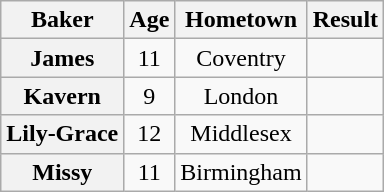<table class="wikitable sortable" style="display:inline-table; text-align:center">
<tr>
<th scope="col">Baker</th>
<th scope="col">Age</th>
<th scope="col">Hometown</th>
<th scope="col">Result</th>
</tr>
<tr>
<th scope="row">James</th>
<td>11</td>
<td>Coventry</td>
<td></td>
</tr>
<tr>
<th scope="row">Kavern</th>
<td>9</td>
<td>London</td>
<td></td>
</tr>
<tr>
<th scope="row">Lily-Grace</th>
<td>12</td>
<td>Middlesex</td>
<td></td>
</tr>
<tr>
<th scope="row">Missy</th>
<td>11</td>
<td>Birmingham</td>
<td></td>
</tr>
</table>
